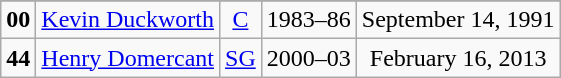<table class="wikitable" style="text-align:center;">
<tr>
</tr>
<tr>
<td><strong>00</strong></td>
<td><a href='#'>Kevin Duckworth</a></td>
<td><a href='#'>C</a></td>
<td>1983–86</td>
<td>September 14, 1991</td>
</tr>
<tr>
<td><strong>44</strong></td>
<td><a href='#'>Henry Domercant</a></td>
<td><a href='#'>SG</a></td>
<td>2000–03</td>
<td>February 16, 2013</td>
</tr>
</table>
